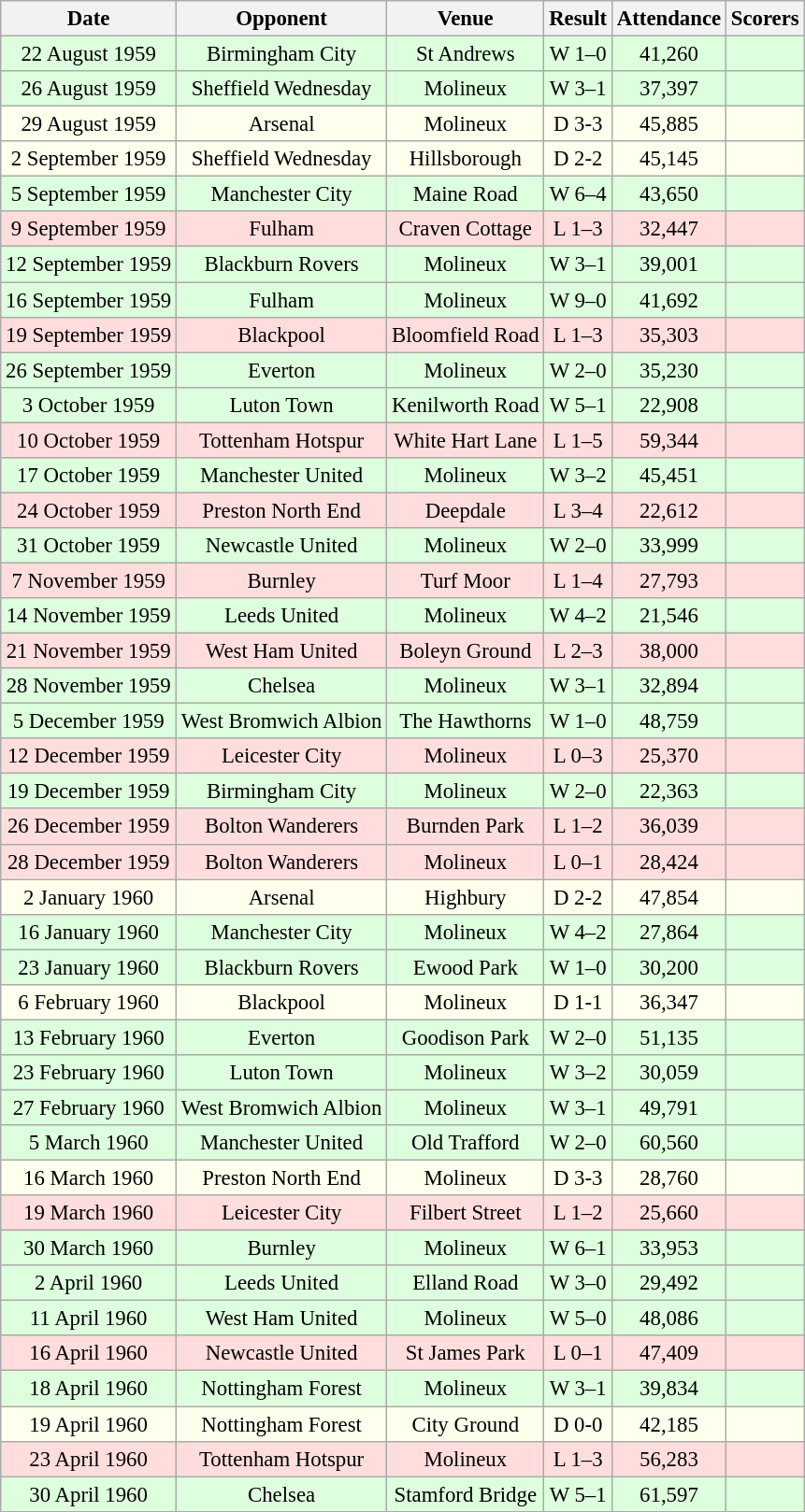<table class="wikitable sortable" style="font-size:95%; text-align:center">
<tr>
<th>Date</th>
<th>Opponent</th>
<th>Venue</th>
<th>Result</th>
<th>Attendance</th>
<th>Scorers</th>
</tr>
<tr bgcolor="#ddffdd">
<td>22 August 1959</td>
<td> Birmingham City</td>
<td>St Andrews</td>
<td>W 1–0</td>
<td>41,260</td>
<td></td>
</tr>
<tr bgcolor="#ddffdd">
<td>26 August 1959</td>
<td> Sheffield Wednesday</td>
<td>Molineux</td>
<td>W 3–1</td>
<td>37,397</td>
<td></td>
</tr>
<tr bgcolor="#FFFFEE">
<td>29 August 1959</td>
<td> Arsenal</td>
<td>Molineux</td>
<td>D 3-3</td>
<td>45,885</td>
<td></td>
</tr>
<tr bgcolor="#FFFFEE">
<td>2 September 1959</td>
<td>Sheffield Wednesday</td>
<td>Hillsborough</td>
<td>D 2-2</td>
<td>45,145</td>
<td></td>
</tr>
<tr bgcolor="#ddffdd">
<td>5 September 1959</td>
<td>Manchester City</td>
<td>Maine Road</td>
<td>W 6–4</td>
<td>43,650</td>
<td></td>
</tr>
<tr bgcolor="#ffdddd">
<td>9 September 1959</td>
<td>Fulham</td>
<td>Craven Cottage</td>
<td>L 1–3</td>
<td>32,447</td>
<td></td>
</tr>
<tr bgcolor="#ddffdd">
<td>12 September 1959</td>
<td>Blackburn Rovers</td>
<td>Molineux</td>
<td>W 3–1</td>
<td>39,001</td>
<td></td>
</tr>
<tr bgcolor="#ddffdd">
<td>16 September 1959</td>
<td>Fulham</td>
<td>Molineux</td>
<td>W 9–0</td>
<td>41,692</td>
<td></td>
</tr>
<tr bgcolor="#ffdddd">
<td>19 September 1959</td>
<td>Blackpool</td>
<td>Bloomfield Road</td>
<td>L 1–3</td>
<td>35,303</td>
<td></td>
</tr>
<tr bgcolor="#ddffdd">
<td>26 September 1959</td>
<td>Everton</td>
<td>Molineux</td>
<td>W 2–0</td>
<td>35,230</td>
<td></td>
</tr>
<tr bgcolor="#ddffdd">
<td>3 October 1959</td>
<td>Luton Town</td>
<td>Kenilworth Road</td>
<td>W 5–1</td>
<td>22,908</td>
<td></td>
</tr>
<tr bgcolor="#ffdddd">
<td>10 October 1959</td>
<td>Tottenham Hotspur</td>
<td>White Hart Lane</td>
<td>L 1–5</td>
<td>59,344</td>
<td></td>
</tr>
<tr bgcolor="#ddffdd">
<td>17 October 1959</td>
<td>Manchester United</td>
<td>Molineux</td>
<td>W 3–2</td>
<td>45,451</td>
<td></td>
</tr>
<tr bgcolor="#ffdddd">
<td>24 October 1959</td>
<td>Preston North End</td>
<td>Deepdale</td>
<td>L 3–4</td>
<td>22,612</td>
<td></td>
</tr>
<tr bgcolor="#ddffdd">
<td>31 October 1959</td>
<td>Newcastle United</td>
<td>Molineux</td>
<td>W 2–0</td>
<td>33,999</td>
<td></td>
</tr>
<tr bgcolor="#ffdddd">
<td>7 November 1959</td>
<td>Burnley</td>
<td>Turf Moor</td>
<td>L 1–4</td>
<td>27,793</td>
<td></td>
</tr>
<tr bgcolor="#ddffdd">
<td>14 November 1959</td>
<td>Leeds United</td>
<td>Molineux</td>
<td>W 4–2</td>
<td>21,546</td>
<td></td>
</tr>
<tr bgcolor="#ffdddd">
<td>21 November 1959</td>
<td>West Ham United</td>
<td>Boleyn Ground</td>
<td>L 2–3</td>
<td>38,000</td>
<td></td>
</tr>
<tr bgcolor="#ddffdd">
<td>28 November 1959</td>
<td>Chelsea</td>
<td>Molineux</td>
<td>W 3–1</td>
<td>32,894</td>
<td></td>
</tr>
<tr bgcolor="#ddffdd">
<td>5 December 1959</td>
<td>West Bromwich Albion</td>
<td>The Hawthorns</td>
<td>W 1–0</td>
<td>48,759</td>
<td></td>
</tr>
<tr bgcolor="#ffdddd">
<td>12 December 1959</td>
<td>Leicester City</td>
<td>Molineux</td>
<td>L 0–3</td>
<td>25,370</td>
<td></td>
</tr>
<tr bgcolor="#ddffdd">
<td>19 December 1959</td>
<td>Birmingham City</td>
<td>Molineux</td>
<td>W 2–0</td>
<td>22,363</td>
<td></td>
</tr>
<tr bgcolor="#ffdddd">
<td>26 December 1959</td>
<td>Bolton Wanderers</td>
<td>Burnden Park</td>
<td>L 1–2</td>
<td>36,039</td>
<td></td>
</tr>
<tr bgcolor="#ffdddd">
<td>28 December 1959</td>
<td>Bolton Wanderers</td>
<td>Molineux</td>
<td>L 0–1</td>
<td>28,424</td>
<td></td>
</tr>
<tr bgcolor="#FFFFEE">
<td>2 January 1960</td>
<td>Arsenal</td>
<td>Highbury</td>
<td>D 2-2</td>
<td>47,854</td>
<td></td>
</tr>
<tr bgcolor="#ddffdd">
<td>16 January 1960</td>
<td>Manchester City</td>
<td>Molineux</td>
<td>W 4–2</td>
<td>27,864</td>
<td></td>
</tr>
<tr bgcolor="#ddffdd">
<td>23 January 1960</td>
<td>Blackburn Rovers</td>
<td>Ewood Park</td>
<td>W 1–0</td>
<td>30,200</td>
<td></td>
</tr>
<tr bgcolor="#FFFFEE">
<td>6 February 1960</td>
<td>Blackpool</td>
<td>Molineux</td>
<td>D 1-1</td>
<td>36,347</td>
<td></td>
</tr>
<tr bgcolor="#ddffdd">
<td>13 February 1960</td>
<td>Everton</td>
<td>Goodison Park</td>
<td>W 2–0</td>
<td>51,135</td>
<td></td>
</tr>
<tr bgcolor="#ddffdd">
<td>23 February 1960</td>
<td>Luton Town</td>
<td>Molineux</td>
<td>W 3–2</td>
<td>30,059</td>
<td></td>
</tr>
<tr bgcolor="#ddffdd">
<td>27 February 1960</td>
<td>West Bromwich Albion</td>
<td>Molineux</td>
<td>W 3–1</td>
<td>49,791</td>
<td></td>
</tr>
<tr bgcolor="#ddffdd">
<td>5 March 1960</td>
<td>Manchester United</td>
<td>Old Trafford</td>
<td>W 2–0</td>
<td>60,560</td>
<td></td>
</tr>
<tr bgcolor="#FFFFEE">
<td>16 March 1960</td>
<td>Preston North End</td>
<td>Molineux</td>
<td>D 3-3</td>
<td>28,760</td>
<td></td>
</tr>
<tr bgcolor="#ffdddd">
<td>19 March 1960</td>
<td>Leicester City</td>
<td>Filbert Street</td>
<td>L 1–2</td>
<td>25,660</td>
<td></td>
</tr>
<tr bgcolor="#ddffdd">
<td>30 March 1960</td>
<td>Burnley</td>
<td>Molineux</td>
<td>W 6–1</td>
<td>33,953</td>
<td></td>
</tr>
<tr bgcolor="#ddffdd">
<td>2 April 1960</td>
<td>Leeds United</td>
<td>Elland Road</td>
<td>W 3–0</td>
<td>29,492</td>
<td></td>
</tr>
<tr bgcolor="#ddffdd">
<td>11 April 1960</td>
<td>West Ham United</td>
<td>Molineux</td>
<td>W 5–0</td>
<td>48,086</td>
<td></td>
</tr>
<tr bgcolor="#ffdddd">
<td>16 April 1960</td>
<td>Newcastle United</td>
<td>St James Park</td>
<td>L 0–1</td>
<td>47,409</td>
<td></td>
</tr>
<tr bgcolor="#ddffdd">
<td>18 April 1960</td>
<td>Nottingham Forest</td>
<td>Molineux</td>
<td>W 3–1</td>
<td>39,834</td>
<td></td>
</tr>
<tr bgcolor="#FFFFEE">
<td>19 April 1960</td>
<td>Nottingham Forest</td>
<td>City Ground</td>
<td>D 0-0</td>
<td>42,185</td>
<td></td>
</tr>
<tr bgcolor="#ffdddd">
<td>23 April 1960</td>
<td>Tottenham Hotspur</td>
<td>Molineux</td>
<td>L 1–3</td>
<td>56,283</td>
<td></td>
</tr>
<tr bgcolor="#ddffdd">
<td>30 April 1960</td>
<td>Chelsea</td>
<td>Stamford Bridge</td>
<td>W 5–1</td>
<td>61,597</td>
<td></td>
</tr>
<tr>
</tr>
</table>
